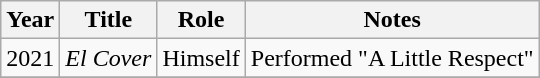<table class="wikitable">
<tr>
<th>Year</th>
<th>Title</th>
<th>Role</th>
<th>Notes</th>
</tr>
<tr>
<td>2021</td>
<td><em>El Cover</em></td>
<td>Himself</td>
<td>Performed "A Little Respect"</td>
</tr>
<tr>
</tr>
</table>
